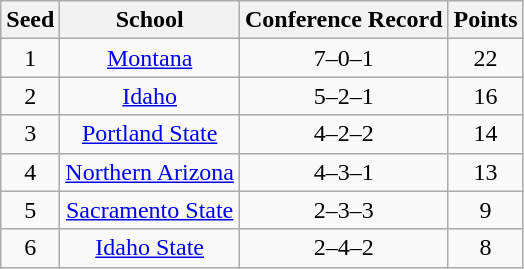<table class="wikitable" style="text-align:center">
<tr>
<th>Seed</th>
<th>School</th>
<th>Conference Record</th>
<th>Points</th>
</tr>
<tr>
<td>1</td>
<td><a href='#'>Montana</a></td>
<td>7–0–1</td>
<td>22</td>
</tr>
<tr>
<td>2</td>
<td><a href='#'>Idaho</a></td>
<td>5–2–1</td>
<td>16</td>
</tr>
<tr>
<td>3</td>
<td><a href='#'>Portland State</a></td>
<td>4–2–2</td>
<td>14</td>
</tr>
<tr>
<td>4</td>
<td><a href='#'>Northern Arizona</a></td>
<td>4–3–1</td>
<td>13</td>
</tr>
<tr>
<td>5</td>
<td><a href='#'>Sacramento State</a></td>
<td>2–3–3</td>
<td>9</td>
</tr>
<tr>
<td>6</td>
<td><a href='#'>Idaho State</a></td>
<td>2–4–2</td>
<td>8</td>
</tr>
</table>
